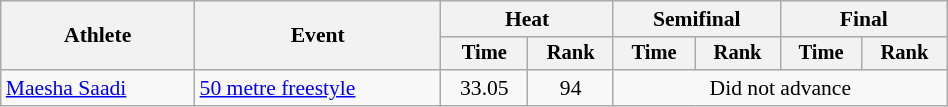<table class="wikitable" style="text-align:center; font-size:90%; width:50%;">
<tr>
<th rowspan="2">Athlete</th>
<th rowspan="2">Event</th>
<th colspan="2">Heat</th>
<th colspan="2">Semifinal</th>
<th colspan="2">Final</th>
</tr>
<tr style="font-size:95%">
<th>Time</th>
<th>Rank</th>
<th>Time</th>
<th>Rank</th>
<th>Time</th>
<th>Rank</th>
</tr>
<tr>
<td align=left><a href='#'>Maesha Saadi</a></td>
<td align=left><a href='#'>50 metre freestyle</a></td>
<td>33.05</td>
<td>94</td>
<td colspan=4>Did not advance</td>
</tr>
</table>
